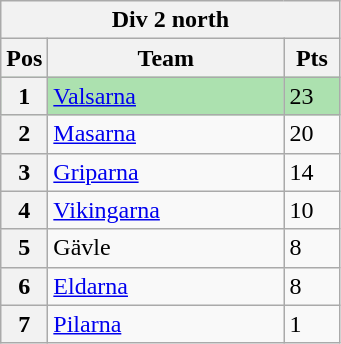<table class="wikitable">
<tr>
<th colspan="3">Div 2 north</th>
</tr>
<tr>
<th width=20>Pos</th>
<th width=150>Team</th>
<th width=30>Pts</th>
</tr>
<tr style="background:#ACE1AF;">
<th>1</th>
<td><a href='#'>Valsarna</a></td>
<td>23</td>
</tr>
<tr>
<th>2</th>
<td><a href='#'>Masarna</a></td>
<td>20</td>
</tr>
<tr>
<th>3</th>
<td><a href='#'>Griparna</a></td>
<td>14</td>
</tr>
<tr>
<th>4</th>
<td><a href='#'>Vikingarna</a></td>
<td>10</td>
</tr>
<tr>
<th>5</th>
<td>Gävle</td>
<td>8</td>
</tr>
<tr>
<th>6</th>
<td><a href='#'>Eldarna</a></td>
<td>8</td>
</tr>
<tr>
<th>7</th>
<td><a href='#'>Pilarna</a></td>
<td>1</td>
</tr>
</table>
